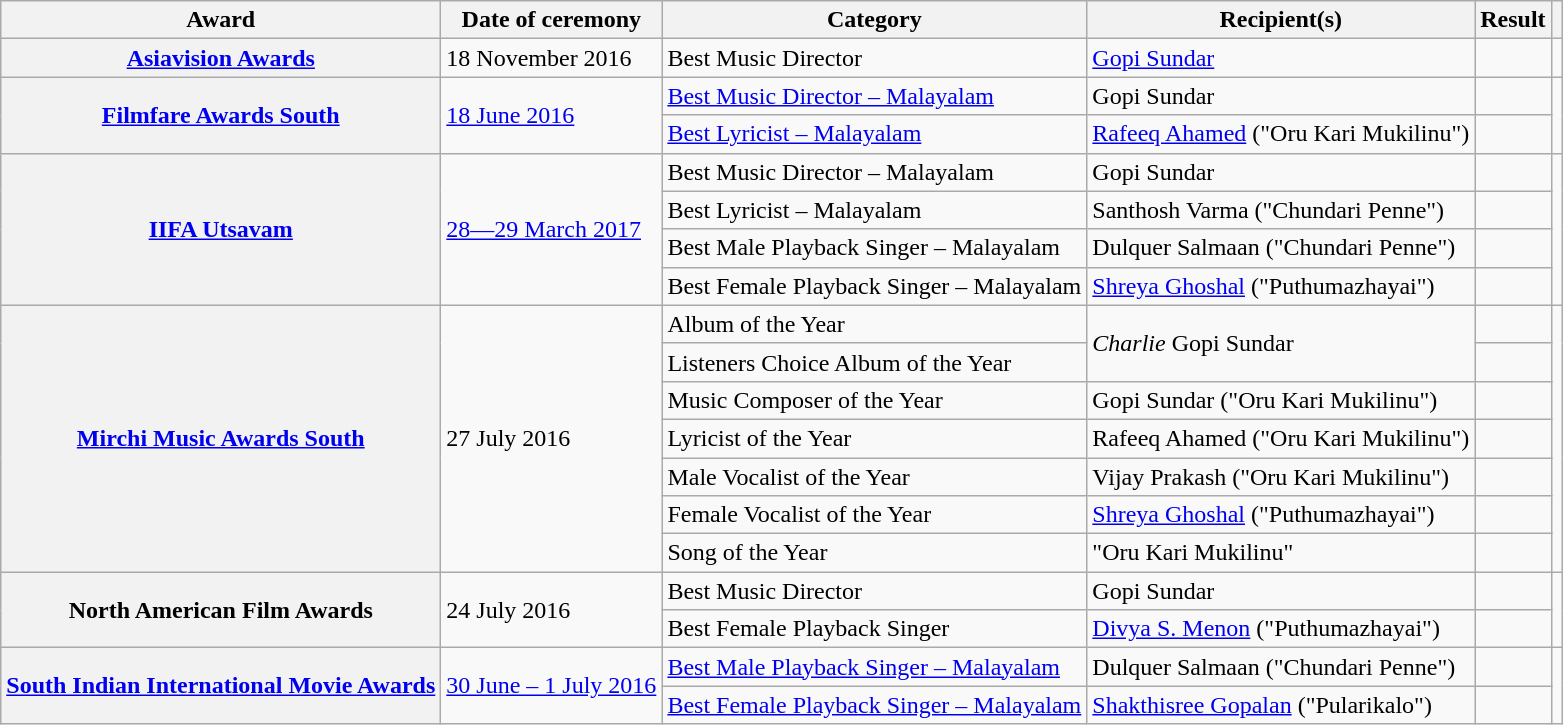<table class="wikitable plainrowheaders sortable">
<tr>
<th scope="col">Award</th>
<th scope="col">Date of ceremony</th>
<th scope="col">Category</th>
<th scope="col">Recipient(s)</th>
<th scope="col" class="unsortable">Result</th>
<th scope="col" class="unsortable"></th>
</tr>
<tr>
<th scope="row"><a href='#'>Asiavision Awards</a></th>
<td>18 November 2016</td>
<td>Best Music Director</td>
<td><a href='#'>Gopi Sundar</a></td>
<td></td>
<td></td>
</tr>
<tr>
<th scope="row" rowspan="2"><a href='#'>Filmfare Awards South</a></th>
<td rowspan="2"><a href='#'>18 June 2016</a></td>
<td><a href='#'>Best Music Director – Malayalam</a></td>
<td>Gopi Sundar</td>
<td></td>
<td rowspan="2"></td>
</tr>
<tr>
<td><a href='#'>Best Lyricist – Malayalam</a></td>
<td><a href='#'>Rafeeq Ahamed</a> ("Oru Kari Mukilinu")</td>
<td></td>
</tr>
<tr>
<th scope="row" rowspan="4"><a href='#'>IIFA Utsavam</a></th>
<td rowspan="4"><a href='#'>28—29 March 2017</a></td>
<td>Best Music Director – Malayalam</td>
<td>Gopi Sundar</td>
<td></td>
<td rowspan="4"><br></td>
</tr>
<tr>
<td>Best Lyricist – Malayalam</td>
<td>Santhosh Varma ("Chundari Penne")</td>
<td></td>
</tr>
<tr>
<td>Best Male Playback Singer – Malayalam</td>
<td>Dulquer Salmaan ("Chundari Penne")</td>
<td></td>
</tr>
<tr>
<td>Best Female Playback Singer – Malayalam</td>
<td><a href='#'>Shreya Ghoshal</a> ("Puthumazhayai")</td>
<td></td>
</tr>
<tr>
<th scope="row" rowspan="7"><a href='#'>Mirchi Music Awards South</a></th>
<td rowspan="7">27 July 2016</td>
<td>Album of the Year</td>
<td rowspan="2"><em>Charlie</em> Gopi Sundar</td>
<td></td>
<td rowspan="7"><br></td>
</tr>
<tr>
<td>Listeners Choice Album of the Year</td>
<td></td>
</tr>
<tr>
<td>Music Composer of the Year</td>
<td>Gopi Sundar ("Oru Kari Mukilinu")</td>
<td></td>
</tr>
<tr>
<td>Lyricist of the Year</td>
<td>Rafeeq Ahamed ("Oru Kari Mukilinu")</td>
<td></td>
</tr>
<tr>
<td>Male Vocalist of the Year</td>
<td>Vijay Prakash ("Oru Kari Mukilinu")</td>
<td></td>
</tr>
<tr>
<td>Female Vocalist of the Year</td>
<td><a href='#'>Shreya Ghoshal</a> ("Puthumazhayai")</td>
<td></td>
</tr>
<tr>
<td>Song of the Year</td>
<td>"Oru Kari Mukilinu"</td>
<td></td>
</tr>
<tr>
<th scope="row" rowspan="2">North American Film Awards</th>
<td rowspan="2">24 July 2016</td>
<td>Best Music Director</td>
<td>Gopi Sundar</td>
<td></td>
<td rowspan="2"></td>
</tr>
<tr>
<td>Best Female Playback Singer</td>
<td><a href='#'>Divya S. Menon</a> ("Puthumazhayai")</td>
<td></td>
</tr>
<tr>
<th scope="row" rowspan="2"><a href='#'>South Indian International Movie Awards</a></th>
<td rowspan="2"><a href='#'>30 June – 1 July 2016</a></td>
<td><a href='#'>Best Male Playback Singer – Malayalam</a></td>
<td>Dulquer Salmaan ("Chundari Penne")</td>
<td></td>
<td rowspan="2"></td>
</tr>
<tr>
<td><a href='#'>Best Female Playback Singer – Malayalam</a></td>
<td><a href='#'>Shakthisree Gopalan</a> ("Pularikalo")</td>
<td></td>
</tr>
</table>
